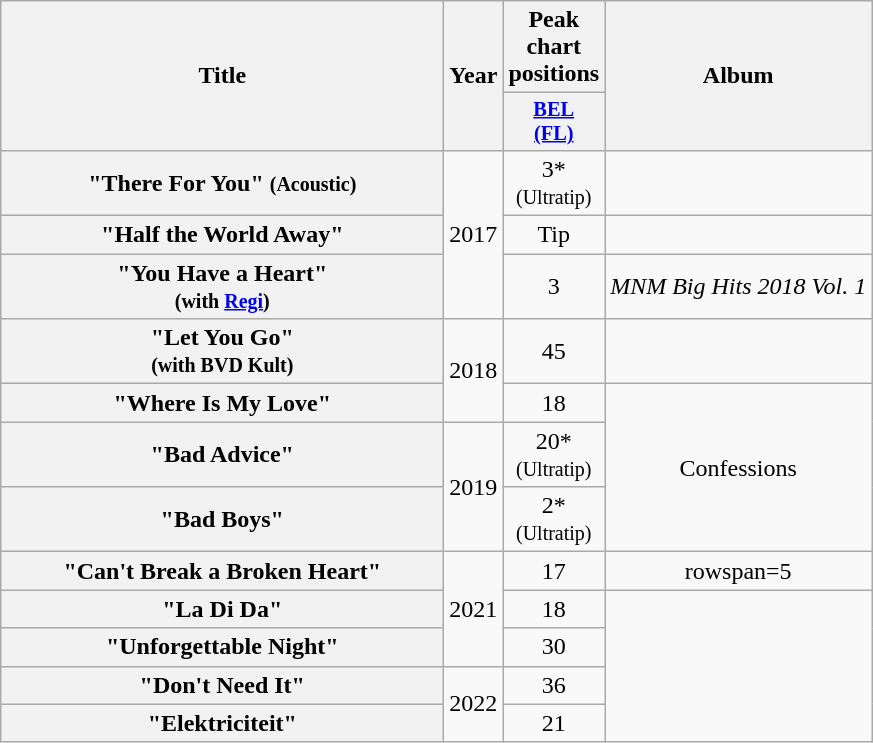<table class="wikitable plainrowheaders" style="text-align:center;">
<tr>
<th scope="col" rowspan="2" style="width:18em;">Title</th>
<th scope="col" rowspan="2" style="width:1em;">Year</th>
<th scope="col" colspan="1">Peak chart positions</th>
<th scope="col" rowspan="2">Album</th>
</tr>
<tr>
<th scope="col" style="width:3em;font-size:85%;"><a href='#'>BEL<br>(FL)</a><br></th>
</tr>
<tr>
<th scope="row">"There For You" <small>(Acoustic)</small></th>
<td rowspan=3>2017</td>
<td>3*<br><small>(Ultratip)</small></td>
<td></td>
</tr>
<tr>
<th scope="row">"Half the World Away"</th>
<td>Tip</td>
<td></td>
</tr>
<tr>
<th scope="row">"You Have a Heart"<br><small>(with <a href='#'>Regi</a>)</small></th>
<td>3</td>
<td><em>MNM Big Hits 2018 Vol. 1<strong></td>
</tr>
<tr>
<th scope="row">"Let You Go" <br><small>(with BVD Kult)</small></th>
<td rowspan=2>2018</td>
<td>45</td>
<td></td>
</tr>
<tr>
<th scope="row">"Where Is My Love"</th>
<td>18</td>
<td rowspan=3></em>Confessions<em></td>
</tr>
<tr>
<th scope="row">"Bad Advice"</th>
<td rowspan=2>2019</td>
<td>20*<br><small>(Ultratip)</small></td>
</tr>
<tr>
<th scope="row">"Bad Boys"</th>
<td>2*<br><small>(Ultratip)</small></td>
</tr>
<tr>
<th scope="row">"Can't Break a Broken Heart"</th>
<td rowspan="3">2021</td>
<td>17</td>
<td>rowspan=5 </td>
</tr>
<tr>
<th scope="row">"La Di Da"</th>
<td>18</td>
</tr>
<tr>
<th scope="row">"Unforgettable Night"</th>
<td>30</td>
</tr>
<tr>
<th scope="row">"Don't Need It"</th>
<td rowspan="2">2022</td>
<td>36</td>
</tr>
<tr>
<th scope="row">"Elektriciteit"<br></th>
<td>21</td>
</tr>
</table>
